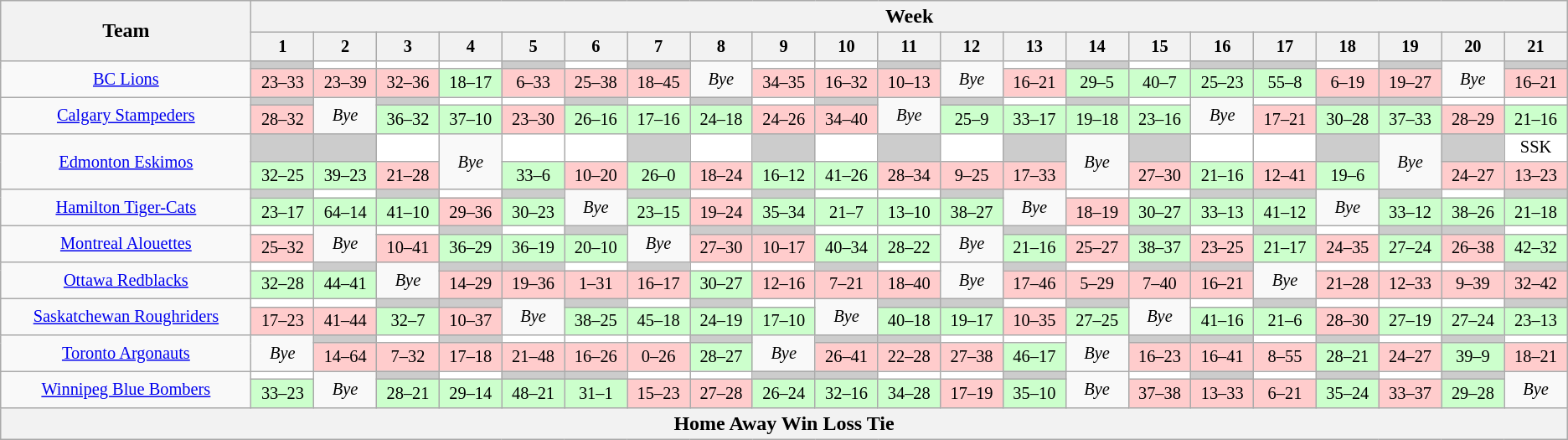<table class="wikitable" style="text-align:center;width=85%">
<tr>
<th width="10%" rowspan="2">Team</th>
<th width="75%" colspan="21">Week</th>
</tr>
<tr style="background-color:#CCCCCC; font-size: 85%">
<th width="2.5%">1</th>
<th width="2.5%">2</th>
<th width="2.5%">3</th>
<th width="2.5%">4</th>
<th width="2.5%">5</th>
<th width="2.5%">6</th>
<th width="2.5%">7</th>
<th width="2.5%">8</th>
<th width="2.5%">9</th>
<th width="2.5%">10</th>
<th width="2.5%">11</th>
<th width="2.5%">12</th>
<th width="2.5%">13</th>
<th width="2.5%">14</th>
<th width="2.5%">15</th>
<th width="2.5%">16</th>
<th width="2.5%">17</th>
<th width="2.5%">18</th>
<th width="2.5%">19</th>
<th width="2.5%">20</th>
<th width="2.5%">21<br></th>
</tr>
<tr style="font-size: 85%">
<td rowspan="2"><a href='#'>BC Lions</a></td>
<td bgcolor=#ccc></td>
<td bgcolor=#fff></td>
<td bgcolor=#fff></td>
<td bgcolor=#fff></td>
<td bgcolor=#ccc></td>
<td bgcolor=#fff></td>
<td bgcolor=#ccc></td>
<td rowspan="2"><em>Bye</em></td>
<td bgcolor=#fff></td>
<td bgcolor=#fff></td>
<td bgcolor=#ccc></td>
<td rowspan="2"><em>Bye</em></td>
<td bgcolor=#fff></td>
<td bgcolor=#ccc></td>
<td bgcolor=#fff></td>
<td bgcolor=#ccc></td>
<td bgcolor=#ccc></td>
<td bgcolor=#fff></td>
<td bgcolor=#ccc></td>
<td rowspan="2"><em>Bye</em></td>
<td bgcolor=#ccc></td>
</tr>
<tr style="font-size: 85%">
<td bgcolor=#fcc>23–33</td>
<td bgcolor=#fcc>23–39</td>
<td bgcolor=#fcc>32–36</td>
<td bgcolor=#cfc>18–17</td>
<td bgcolor=#fcc>6–33</td>
<td bgcolor=#fcc>25–38</td>
<td bgcolor=#fcc>18–45</td>
<td bgcolor=#fcc>34–35</td>
<td bgcolor=#fcc>16–32</td>
<td bgcolor=#fcc>10–13</td>
<td bgcolor=#fcc>16–21</td>
<td bgcolor=#cfc>29–5</td>
<td bgcolor=#cfc>40–7</td>
<td bgcolor=#cfc>25–23</td>
<td bgcolor=#cfc>55–8</td>
<td bgcolor=#fcc>6–19</td>
<td bgcolor=#fcc>19–27</td>
<td bgcolor=#fcc>16–21</td>
</tr>
<tr style="font-size: 85%">
<td rowspan="2"><a href='#'>Calgary Stampeders</a></td>
<td bgcolor=#ccc></td>
<td rowspan="2"><em>Bye</em></td>
<td bgcolor=#ccc></td>
<td bgcolor=#fff></td>
<td bgcolor=#fff></td>
<td bgcolor=#ccc></td>
<td bgcolor=#fff></td>
<td bgcolor=#ccc></td>
<td bgcolor=#fff></td>
<td bgcolor=#ccc></td>
<td rowspan="2"><em>Bye</em></td>
<td bgcolor=#ccc></td>
<td bgcolor=#fff></td>
<td bgcolor=#ccc></td>
<td bgcolor=#fff></td>
<td rowspan="2"><em>Bye</em></td>
<td bgcolor=#fff></td>
<td bgcolor=#ccc></td>
<td bgcolor=#ccc></td>
<td bgcolor=#fff></td>
<td bgcolor=#fff></td>
</tr>
<tr style="font-size: 85%">
<td bgcolor=#fcc>28–32</td>
<td bgcolor=#cfc>36–32</td>
<td bgcolor=#cfc>37–10</td>
<td bgcolor=#fcc>23–30</td>
<td bgcolor=#cfc>26–16</td>
<td bgcolor=#cfc>17–16</td>
<td bgcolor=#cfc>24–18</td>
<td bgcolor=#fcc>24–26</td>
<td bgcolor=#fcc>34–40 </td>
<td bgcolor=#cfc>25–9</td>
<td bgcolor=#cfc>33–17</td>
<td bgcolor=#cfc>19–18</td>
<td bgcolor=#cfc>23–16</td>
<td bgcolor=#fcc>17–21</td>
<td bgcolor=#cfc>30–28</td>
<td bgcolor=#cfc>37–33</td>
<td bgcolor=#fcc>28–29</td>
<td bgcolor=#cfc>21–16</td>
</tr>
<tr style="font-size: 85%">
<td rowspan="2"><a href='#'>Edmonton Eskimos</a></td>
<td bgcolor=#ccc></td>
<td bgcolor=#ccc></td>
<td bgcolor=#fff></td>
<td rowspan="2"><em>Bye</em></td>
<td bgcolor=#fff></td>
<td bgcolor=#fff></td>
<td bgcolor=#ccc></td>
<td bgcolor=#fff></td>
<td bgcolor=#ccc></td>
<td bgcolor=#fff></td>
<td bgcolor=#ccc></td>
<td bgcolor=#fff></td>
<td bgcolor=#ccc></td>
<td rowspan="2"><em>Bye</em></td>
<td bgcolor=#ccc></td>
<td bgcolor=#fff></td>
<td bgcolor=#fff></td>
<td bgcolor=#ccc></td>
<td rowspan="2"><em>Bye</em></td>
<td bgcolor=#ccc></td>
<td bgcolor=#fff>SSK</td>
</tr>
<tr style="font-size: 85%">
<td bgcolor=#cfc>32–25</td>
<td bgcolor=#cfc>39–23</td>
<td bgcolor=#fcc>21–28</td>
<td bgcolor=#cfc>33–6</td>
<td bgcolor=#fcc>10–20</td>
<td bgcolor=#cfc>26–0</td>
<td bgcolor=#fcc>18–24</td>
<td bgcolor=#cfc>16–12</td>
<td bgcolor=#cfc>41–26</td>
<td bgcolor=#fcc>28–34</td>
<td bgcolor=#fcc>9–25</td>
<td bgcolor=#fcc>17–33</td>
<td bgcolor=#fcc>27–30</td>
<td bgcolor=#cfc>21–16</td>
<td bgcolor=#fcc>12–41</td>
<td bgcolor=#cfc>19–6</td>
<td bgcolor=#fcc>24–27</td>
<td bgcolor=#fcc>13–23</td>
</tr>
<tr style="font-size: 85%">
<td rowspan="2"><a href='#'>Hamilton Tiger-Cats</a></td>
<td bgcolor=#ccc></td>
<td bgcolor=#fff></td>
<td bgcolor=#ccc></td>
<td bgcolor=#fff></td>
<td bgcolor=#ccc></td>
<td rowspan="2"><em>Bye</em></td>
<td bgcolor=#ccc></td>
<td bgcolor=#fff></td>
<td bgcolor=#ccc></td>
<td bgcolor=#fff></td>
<td bgcolor=#fff></td>
<td bgcolor=#ccc></td>
<td rowspan="2"><em>Bye</em></td>
<td bgcolor=#fff></td>
<td bgcolor=#fff></td>
<td bgcolor=#ccc></td>
<td bgcolor=#ccc></td>
<td rowspan="2"><em>Bye</em></td>
<td bgcolor=#ccc></td>
<td bgcolor=#fff></td>
<td bgcolor=#ccc></td>
</tr>
<tr style="font-size: 85%">
<td bgcolor=#cfc>23–17</td>
<td bgcolor=#cfc>64–14</td>
<td bgcolor=#cfc>41–10</td>
<td bgcolor=#fcc>29–36</td>
<td bgcolor=#cfc>30–23</td>
<td bgcolor=#cfc>23–15</td>
<td bgcolor=#fcc>19–24</td>
<td bgcolor=#cfc>35–34</td>
<td bgcolor=#cfc>21–7</td>
<td bgcolor=#cfc>13–10</td>
<td bgcolor=#cfc>38–27</td>
<td bgcolor=#fcc>18–19</td>
<td bgcolor=#cfc>30–27</td>
<td bgcolor=#cfc>33–13</td>
<td bgcolor=#cfc>41–12</td>
<td bgcolor=#cfc>33–12</td>
<td bgcolor=#cfc>38–26</td>
<td bgcolor=#cfc>21–18</td>
</tr>
<tr style="font-size: 85%">
<td rowspan="2"><a href='#'>Montreal Alouettes</a></td>
<td bgcolor=#fff></td>
<td rowspan="2"><em>Bye</em></td>
<td bgcolor=#fff></td>
<td bgcolor=#ccc></td>
<td bgcolor=#fff></td>
<td bgcolor=#ccc></td>
<td rowspan="2"><em>Bye</em></td>
<td bgcolor=#ccc></td>
<td bgcolor=#ccc></td>
<td bgcolor=#fff></td>
<td bgcolor=#fff></td>
<td rowspan="2"><em>Bye</em></td>
<td bgcolor=#ccc></td>
<td bgcolor=#fff></td>
<td bgcolor=#ccc></td>
<td bgcolor=#fff></td>
<td bgcolor=#ccc></td>
<td bgcolor=#fff></td>
<td bgcolor=#ccc></td>
<td bgcolor=#ccc></td>
<td bgcolor=#fff></td>
</tr>
<tr style="font-size: 85%">
<td bgcolor=#fcc>25–32</td>
<td bgcolor=#fcc>10–41</td>
<td bgcolor=#cfc>36–29</td>
<td bgcolor=#cfc>36–19</td>
<td bgcolor=#cfc>20–10</td>
<td bgcolor=#fcc>27–30 </td>
<td bgcolor=#fcc>10–17</td>
<td bgcolor=#cfc>40–34 </td>
<td bgcolor=#cfc>28–22</td>
<td bgcolor=#cfc>21–16</td>
<td bgcolor=#fcc>25–27</td>
<td bgcolor=#cfc>38–37</td>
<td bgcolor=#fcc>23–25</td>
<td bgcolor=#cfc>21–17</td>
<td bgcolor=#fcc>24–35</td>
<td bgcolor=#cfc>27–24</td>
<td bgcolor=#fcc>26–38</td>
<td bgcolor=#cfc>42–32</td>
</tr>
<tr style="font-size: 85%">
<td rowspan="2"><a href='#'>Ottawa Redblacks</a></td>
<td bgcolor=#fff></td>
<td bgcolor=#ccc></td>
<td rowspan="2"><em>Bye</em></td>
<td bgcolor=#ccc></td>
<td bgcolor=#ccc></td>
<td bgcolor=#fff></td>
<td bgcolor=#ccc></td>
<td bgcolor=#fff></td>
<td bgcolor=#fff></td>
<td bgcolor=#ccc></td>
<td bgcolor=#fff></td>
<td rowspan="2"><em>Bye</em></td>
<td bgcolor=#ccc></td>
<td bgcolor=#fff></td>
<td bgcolor=#ccc></td>
<td bgcolor=#ccc></td>
<td rowspan="2"><em>Bye</em></td>
<td bgcolor=#fff></td>
<td bgcolor=#fff></td>
<td bgcolor=#fff></td>
<td bgcolor=#ccc></td>
</tr>
<tr style="font-size: 85%">
<td bgcolor=#cfc>32–28</td>
<td bgcolor=#cfc>44–41</td>
<td bgcolor=#fcc>14–29</td>
<td bgcolor=#fcc>19–36</td>
<td bgcolor=#fcc>1–31</td>
<td bgcolor=#fcc>16–17</td>
<td bgcolor=#cfc>30–27 </td>
<td bgcolor=#fcc>12–16</td>
<td bgcolor=#fcc>7–21</td>
<td bgcolor=#fcc>18–40</td>
<td bgcolor=#fcc>17–46</td>
<td bgcolor=#fcc>5–29</td>
<td bgcolor=#fcc>7–40</td>
<td bgcolor=#fcc>16–21</td>
<td bgcolor=#fcc>21–28</td>
<td bgcolor=#fcc>12–33</td>
<td bgcolor=#fcc>9–39</td>
<td bgcolor=#fcc>32–42</td>
</tr>
<tr style="font-size: 85%">
<td rowspan="2"><a href='#'>Saskatchewan Roughriders</a></td>
<td bgcolor=#fff></td>
<td bgcolor=#fff></td>
<td bgcolor=#ccc></td>
<td bgcolor=#ccc></td>
<td rowspan="2"><em>Bye</em></td>
<td bgcolor=#ccc></td>
<td bgcolor=#fff></td>
<td bgcolor=#ccc></td>
<td bgcolor=#fff></td>
<td rowspan="2"><em>Bye</em></td>
<td bgcolor=#ccc></td>
<td bgcolor=#ccc></td>
<td bgcolor=#fff></td>
<td bgcolor=#ccc></td>
<td rowspan="2"><em>Bye</em></td>
<td bgcolor=#fff></td>
<td bgcolor=#ccc></td>
<td bgcolor=#fff></td>
<td bgcolor=#fff></td>
<td bgcolor=#fff></td>
<td bgcolor=#ccc></td>
</tr>
<tr style="font-size: 85%">
<td bgcolor=#fcc>17–23</td>
<td bgcolor=#fcc>41–44</td>
<td bgcolor=#cfc>32–7</td>
<td bgcolor=#fcc>10–37</td>
<td bgcolor=#cfc>38–25</td>
<td bgcolor=#cfc>45–18</td>
<td bgcolor=#cfc>24–19</td>
<td bgcolor=#cfc>17–10</td>
<td bgcolor=#cfc>40–18</td>
<td bgcolor=#cfc>19–17</td>
<td bgcolor=#fcc>10–35</td>
<td bgcolor=#cfc>27–25</td>
<td bgcolor=#cfc>41–16</td>
<td bgcolor=#cfc>21–6</td>
<td bgcolor=#fcc>28–30</td>
<td bgcolor=#cfc>27–19</td>
<td bgcolor=#cfc>27–24</td>
<td bgcolor=#cfc>23–13</td>
</tr>
<tr style="font-size: 85%">
<td rowspan="2"><a href='#'>Toronto Argonauts</a></td>
<td rowspan="2"><em>Bye</em></td>
<td bgcolor=#ccc></td>
<td bgcolor=#fff></td>
<td bgcolor=#ccc></td>
<td bgcolor=#fff></td>
<td bgcolor=#fff></td>
<td bgcolor=#fff></td>
<td bgcolor=#ccc></td>
<td rowspan="2"><em>Bye</em></td>
<td bgcolor=#ccc></td>
<td bgcolor=#ccc></td>
<td bgcolor=#fff></td>
<td bgcolor=#fff></td>
<td rowspan="2"><em>Bye</em></td>
<td bgcolor=#ccc></td>
<td bgcolor=#ccc></td>
<td bgcolor=#fff></td>
<td bgcolor=#ccc></td>
<td bgcolor=#fff></td>
<td bgcolor=#ccc></td>
<td bgcolor=#fff></td>
</tr>
<tr style="font-size: 85%">
<td bgcolor=#fcc>14–64</td>
<td bgcolor=#fcc>7–32</td>
<td bgcolor=#fcc>17–18</td>
<td bgcolor=#fcc>21–48</td>
<td bgcolor=#fcc>16–26</td>
<td bgcolor=#fcc>0–26</td>
<td bgcolor=#cfc>28–27</td>
<td bgcolor=#fcc>26–41</td>
<td bgcolor=#fcc>22–28</td>
<td bgcolor=#fcc>27–38</td>
<td bgcolor=#cfc>46–17</td>
<td bgcolor=#fcc>16–23</td>
<td bgcolor=#fcc>16–41</td>
<td bgcolor=#fcc>8–55</td>
<td bgcolor=#cfc>28–21</td>
<td bgcolor=#fcc>24–27</td>
<td bgcolor=#cfc>39–9</td>
<td bgcolor=#fcc>18–21</td>
</tr>
<tr style="font-size: 85%">
<td rowspan="2"><a href='#'>Winnipeg Blue Bombers</a></td>
<td bgcolor=#fff></td>
<td rowspan="2"><em>Bye</em></td>
<td bgcolor=#ccc></td>
<td bgcolor=#fff></td>
<td bgcolor=#ccc></td>
<td bgcolor=#ccc></td>
<td bgcolor=#fff></td>
<td bgcolor=#fff></td>
<td bgcolor=#ccc></td>
<td bgcolor=#ccc></td>
<td bgcolor=#fff></td>
<td bgcolor=#fff></td>
<td bgcolor=#ccc></td>
<td rowspan="2"><em>Bye</em></td>
<td bgcolor=#fff></td>
<td bgcolor=#ccc></td>
<td bgcolor=#fff></td>
<td bgcolor=#ccc></td>
<td bgcolor=#fff></td>
<td bgcolor=#ccc></td>
<td rowspan="2"><em>Bye</em></td>
</tr>
<tr style="font-size: 85%">
<td bgcolor=#cfc>33–23</td>
<td bgcolor=#cfc>28–21</td>
<td bgcolor=#cfc>29–14</td>
<td bgcolor=#cfc>48–21</td>
<td bgcolor=#cfc>31–1</td>
<td bgcolor=#fcc>15–23</td>
<td bgcolor=#fcc>27–28</td>
<td bgcolor=#cfc>26–24</td>
<td bgcolor=#cfc>32–16</td>
<td bgcolor=#cfc>34–28</td>
<td bgcolor=#fcc>17–19</td>
<td bgcolor=#cfc>35–10</td>
<td bgcolor=#fcc>37–38</td>
<td bgcolor=#fcc>13–33</td>
<td bgcolor=#fcc>6–21</td>
<td bgcolor=#cfc>35–24</td>
<td bgcolor=#fcc>33–37</td>
<td bgcolor=#cfc>29–28</td>
</tr>
<tr>
<th colspan="22"><span>Home</span>  <span>Away</span>  <span>Win</span>  <span>Loss</span>  <span>Tie</span></th>
</tr>
</table>
